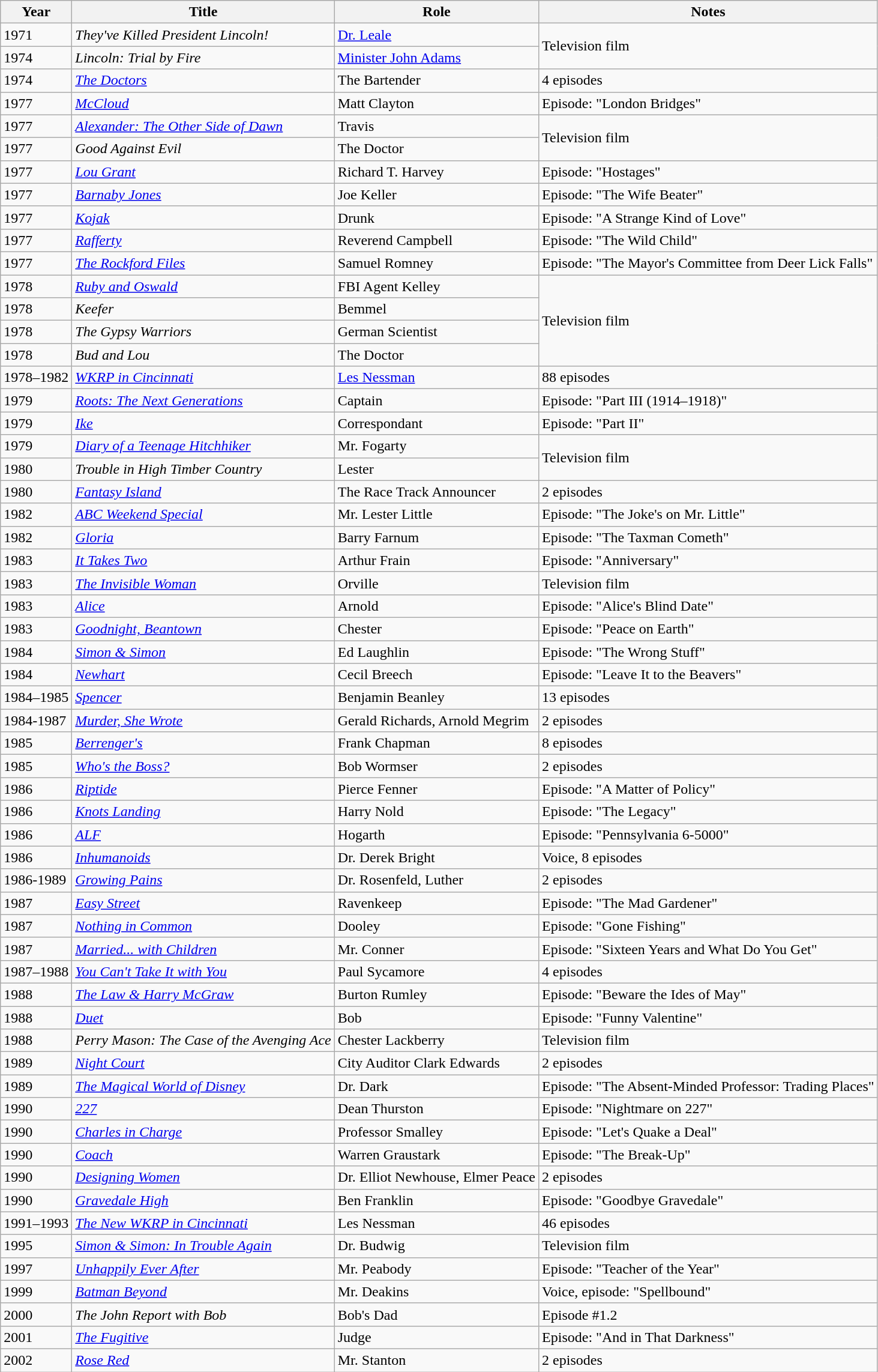<table class="wikitable sortable">
<tr>
<th>Year</th>
<th>Title</th>
<th>Role</th>
<th>Notes</th>
</tr>
<tr>
<td>1971</td>
<td><em>They've Killed President Lincoln!</em></td>
<td><a href='#'>Dr. Leale</a></td>
<td rowspan="2">Television film</td>
</tr>
<tr>
<td>1974</td>
<td><em>Lincoln: Trial by Fire</em></td>
<td><a href='#'>Minister John Adams</a></td>
</tr>
<tr>
<td>1974</td>
<td><a href='#'><em>The Doctors</em></a></td>
<td>The Bartender</td>
<td>4 episodes</td>
</tr>
<tr>
<td>1977</td>
<td><a href='#'><em>McCloud</em></a></td>
<td>Matt Clayton</td>
<td>Episode: "London Bridges"</td>
</tr>
<tr>
<td>1977</td>
<td><em><a href='#'>Alexander: The Other Side of Dawn</a></em></td>
<td>Travis</td>
<td rowspan="2">Television film</td>
</tr>
<tr>
<td>1977</td>
<td><em>Good Against Evil</em></td>
<td>The Doctor</td>
</tr>
<tr>
<td>1977</td>
<td><a href='#'><em>Lou Grant</em></a></td>
<td>Richard T. Harvey</td>
<td>Episode: "Hostages"</td>
</tr>
<tr>
<td>1977</td>
<td><em><a href='#'>Barnaby Jones</a></em></td>
<td>Joe Keller</td>
<td>Episode: "The Wife Beater"</td>
</tr>
<tr>
<td>1977</td>
<td><em><a href='#'>Kojak</a></em></td>
<td>Drunk</td>
<td>Episode: "A Strange Kind of Love"</td>
</tr>
<tr>
<td>1977</td>
<td><a href='#'><em>Rafferty</em></a></td>
<td>Reverend Campbell</td>
<td>Episode: "The Wild Child"</td>
</tr>
<tr>
<td>1977</td>
<td><em><a href='#'>The Rockford Files</a></em></td>
<td>Samuel Romney</td>
<td>Episode: "The Mayor's Committee from Deer Lick Falls"</td>
</tr>
<tr>
<td>1978</td>
<td><em><a href='#'>Ruby and Oswald</a></em></td>
<td>FBI Agent Kelley</td>
<td rowspan="4">Television film</td>
</tr>
<tr>
<td>1978</td>
<td><em>Keefer</em></td>
<td>Bemmel</td>
</tr>
<tr>
<td>1978</td>
<td><em>The Gypsy Warriors</em></td>
<td>German Scientist</td>
</tr>
<tr>
<td>1978</td>
<td><em>Bud and Lou</em></td>
<td>The Doctor</td>
</tr>
<tr>
<td>1978–1982</td>
<td><em><a href='#'>WKRP in Cincinnati</a></em></td>
<td><a href='#'>Les Nessman</a></td>
<td>88 episodes</td>
</tr>
<tr>
<td>1979</td>
<td><em><a href='#'>Roots: The Next Generations</a></em></td>
<td>Captain</td>
<td>Episode: "Part III (1914–1918)"</td>
</tr>
<tr>
<td>1979</td>
<td><a href='#'><em>Ike</em></a></td>
<td>Correspondant</td>
<td>Episode: "Part II"</td>
</tr>
<tr>
<td>1979</td>
<td><em><a href='#'>Diary of a Teenage Hitchhiker</a></em></td>
<td>Mr. Fogarty</td>
<td rowspan="2">Television film</td>
</tr>
<tr>
<td>1980</td>
<td><em>Trouble in High Timber Country</em></td>
<td>Lester</td>
</tr>
<tr>
<td>1980</td>
<td><em><a href='#'>Fantasy Island</a></em></td>
<td>The Race Track Announcer</td>
<td>2 episodes</td>
</tr>
<tr>
<td>1982</td>
<td><em><a href='#'>ABC Weekend Special</a></em></td>
<td>Mr. Lester Little</td>
<td>Episode: "The Joke's on Mr. Little"</td>
</tr>
<tr>
<td>1982</td>
<td><a href='#'><em>Gloria</em></a></td>
<td>Barry Farnum</td>
<td>Episode: "The Taxman Cometh"</td>
</tr>
<tr>
<td>1983</td>
<td><a href='#'><em>It Takes Two</em></a></td>
<td>Arthur Frain</td>
<td>Episode: "Anniversary"</td>
</tr>
<tr>
<td>1983</td>
<td><a href='#'><em>The Invisible Woman</em></a></td>
<td>Orville</td>
<td>Television film</td>
</tr>
<tr>
<td>1983</td>
<td><a href='#'><em>Alice</em></a></td>
<td>Arnold</td>
<td>Episode: "Alice's Blind Date"</td>
</tr>
<tr>
<td>1983</td>
<td><em><a href='#'>Goodnight, Beantown</a></em></td>
<td>Chester</td>
<td>Episode: "Peace on Earth"</td>
</tr>
<tr>
<td>1984</td>
<td><em><a href='#'>Simon & Simon</a></em></td>
<td>Ed Laughlin</td>
<td>Episode: "The Wrong Stuff"</td>
</tr>
<tr>
<td>1984</td>
<td><em><a href='#'>Newhart</a></em></td>
<td>Cecil Breech</td>
<td>Episode: "Leave It to the Beavers"</td>
</tr>
<tr>
<td>1984–1985</td>
<td><a href='#'><em>Spencer</em></a></td>
<td>Benjamin Beanley</td>
<td>13 episodes</td>
</tr>
<tr>
<td>1984-1987</td>
<td><em><a href='#'>Murder, She Wrote</a></em></td>
<td>Gerald Richards, Arnold Megrim</td>
<td>2 episodes</td>
</tr>
<tr>
<td>1985</td>
<td><em><a href='#'>Berrenger's</a></em></td>
<td>Frank Chapman</td>
<td>8 episodes</td>
</tr>
<tr>
<td>1985</td>
<td><em><a href='#'>Who's the Boss?</a></em></td>
<td>Bob Wormser</td>
<td>2 episodes</td>
</tr>
<tr>
<td>1986</td>
<td><a href='#'><em>Riptide</em></a></td>
<td>Pierce Fenner</td>
<td>Episode: "A Matter of Policy"</td>
</tr>
<tr>
<td>1986</td>
<td><em><a href='#'>Knots Landing</a></em></td>
<td>Harry Nold</td>
<td>Episode: "The Legacy"</td>
</tr>
<tr>
<td>1986</td>
<td><a href='#'><em>ALF</em></a></td>
<td>Hogarth</td>
<td>Episode: "Pennsylvania 6-5000"</td>
</tr>
<tr>
<td>1986</td>
<td><em><a href='#'>Inhumanoids</a></em></td>
<td>Dr. Derek Bright</td>
<td>Voice, 8 episodes</td>
</tr>
<tr>
<td>1986-1989</td>
<td><em><a href='#'>Growing Pains</a></em></td>
<td>Dr. Rosenfeld, Luther</td>
<td>2 episodes</td>
</tr>
<tr>
<td>1987</td>
<td><a href='#'><em>Easy Street</em></a></td>
<td>Ravenkeep</td>
<td>Episode: "The Mad Gardener"</td>
</tr>
<tr>
<td>1987</td>
<td><a href='#'><em>Nothing in Common</em></a></td>
<td>Dooley</td>
<td>Episode: "Gone Fishing"</td>
</tr>
<tr>
<td>1987</td>
<td><em><a href='#'>Married... with Children</a></em></td>
<td>Mr. Conner</td>
<td>Episode: "Sixteen Years and What Do You Get"</td>
</tr>
<tr>
<td>1987–1988</td>
<td><a href='#'><em>You Can't Take It with You</em></a></td>
<td>Paul Sycamore</td>
<td>4 episodes</td>
</tr>
<tr>
<td>1988</td>
<td><em><a href='#'>The Law & Harry McGraw</a></em></td>
<td>Burton Rumley</td>
<td>Episode: "Beware the Ides of May"</td>
</tr>
<tr>
<td>1988</td>
<td><a href='#'><em>Duet</em></a></td>
<td>Bob</td>
<td>Episode: "Funny Valentine"</td>
</tr>
<tr>
<td>1988</td>
<td><em>Perry Mason: The Case of the Avenging Ace</em></td>
<td>Chester Lackberry</td>
<td>Television film</td>
</tr>
<tr>
<td>1989</td>
<td><em><a href='#'>Night Court</a></em></td>
<td>City Auditor Clark Edwards</td>
<td>2 episodes</td>
</tr>
<tr>
<td>1989</td>
<td><em><a href='#'>The Magical World of Disney</a></em></td>
<td>Dr. Dark</td>
<td>Episode: "The Absent-Minded Professor: Trading Places"</td>
</tr>
<tr>
<td>1990</td>
<td><a href='#'><em>227</em></a></td>
<td>Dean Thurston</td>
<td>Episode: "Nightmare on 227"</td>
</tr>
<tr>
<td>1990</td>
<td><em><a href='#'>Charles in Charge</a></em></td>
<td>Professor Smalley</td>
<td>Episode: "Let's Quake a Deal"</td>
</tr>
<tr>
<td>1990</td>
<td><a href='#'><em>Coach</em></a></td>
<td>Warren Graustark</td>
<td>Episode: "The Break-Up"</td>
</tr>
<tr>
<td>1990</td>
<td><em><a href='#'>Designing Women</a></em></td>
<td>Dr. Elliot Newhouse, Elmer Peace</td>
<td>2 episodes</td>
</tr>
<tr>
<td>1990</td>
<td><em><a href='#'>Gravedale High</a></em></td>
<td>Ben Franklin</td>
<td>Episode: "Goodbye Gravedale"</td>
</tr>
<tr>
<td>1991–1993</td>
<td><em><a href='#'>The New WKRP in Cincinnati</a></em></td>
<td>Les Nessman</td>
<td>46 episodes</td>
</tr>
<tr>
<td>1995</td>
<td><em><a href='#'>Simon & Simon: In Trouble Again</a></em></td>
<td>Dr. Budwig</td>
<td>Television film</td>
</tr>
<tr>
<td>1997</td>
<td><em><a href='#'>Unhappily Ever After</a></em></td>
<td>Mr. Peabody</td>
<td>Episode: "Teacher of the Year"</td>
</tr>
<tr>
<td>1999</td>
<td><em><a href='#'>Batman Beyond</a></em></td>
<td>Mr. Deakins</td>
<td>Voice, episode: "Spellbound"</td>
</tr>
<tr>
<td>2000</td>
<td><em>The John Report with Bob</em></td>
<td>Bob's Dad</td>
<td>Episode #1.2</td>
</tr>
<tr>
<td>2001</td>
<td><a href='#'><em>The Fugitive</em></a></td>
<td>Judge</td>
<td>Episode: "And in That Darkness"</td>
</tr>
<tr>
<td>2002</td>
<td><a href='#'><em>Rose Red</em></a></td>
<td>Mr. Stanton</td>
<td>2 episodes</td>
</tr>
</table>
